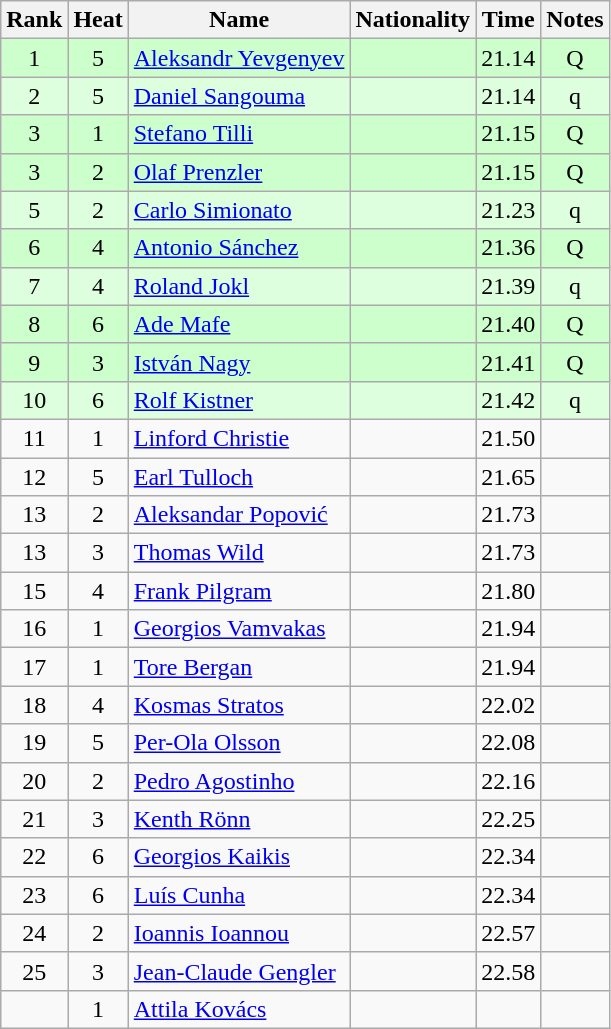<table class="wikitable sortable" style="text-align:center">
<tr>
<th>Rank</th>
<th>Heat</th>
<th>Name</th>
<th>Nationality</th>
<th>Time</th>
<th>Notes</th>
</tr>
<tr bgcolor=ccffcc>
<td>1</td>
<td>5</td>
<td align="left"><a href='#'>Aleksandr Yevgenyev</a></td>
<td align=left></td>
<td>21.14</td>
<td>Q</td>
</tr>
<tr bgcolor=ddffdd>
<td>2</td>
<td>5</td>
<td align="left"><a href='#'>Daniel Sangouma</a></td>
<td align=left></td>
<td>21.14</td>
<td>q</td>
</tr>
<tr bgcolor=ccffcc>
<td>3</td>
<td>1</td>
<td align="left"><a href='#'>Stefano Tilli</a></td>
<td align=left></td>
<td>21.15</td>
<td>Q</td>
</tr>
<tr bgcolor=ccffcc>
<td>3</td>
<td>2</td>
<td align="left"><a href='#'>Olaf Prenzler</a></td>
<td align=left></td>
<td>21.15</td>
<td>Q</td>
</tr>
<tr bgcolor=ddffdd>
<td>5</td>
<td>2</td>
<td align="left"><a href='#'>Carlo Simionato</a></td>
<td align=left></td>
<td>21.23</td>
<td>q</td>
</tr>
<tr bgcolor=ccffcc>
<td>6</td>
<td>4</td>
<td align="left"><a href='#'>Antonio Sánchez</a></td>
<td align=left></td>
<td>21.36</td>
<td>Q</td>
</tr>
<tr bgcolor=ddffdd>
<td>7</td>
<td>4</td>
<td align="left"><a href='#'>Roland Jokl</a></td>
<td align=left></td>
<td>21.39</td>
<td>q</td>
</tr>
<tr bgcolor=ccffcc>
<td>8</td>
<td>6</td>
<td align="left"><a href='#'>Ade Mafe</a></td>
<td align=left></td>
<td>21.40</td>
<td>Q</td>
</tr>
<tr bgcolor=ccffcc>
<td>9</td>
<td>3</td>
<td align="left"><a href='#'>István Nagy</a></td>
<td align=left></td>
<td>21.41</td>
<td>Q</td>
</tr>
<tr bgcolor=ddffdd>
<td>10</td>
<td>6</td>
<td align="left"><a href='#'>Rolf Kistner</a></td>
<td align=left></td>
<td>21.42</td>
<td>q</td>
</tr>
<tr>
<td>11</td>
<td>1</td>
<td align="left"><a href='#'>Linford Christie</a></td>
<td align=left></td>
<td>21.50</td>
<td></td>
</tr>
<tr>
<td>12</td>
<td>5</td>
<td align="left"><a href='#'>Earl Tulloch</a></td>
<td align=left></td>
<td>21.65</td>
<td></td>
</tr>
<tr>
<td>13</td>
<td>2</td>
<td align="left"><a href='#'>Aleksandar Popović</a></td>
<td align=left></td>
<td>21.73</td>
<td></td>
</tr>
<tr>
<td>13</td>
<td>3</td>
<td align="left"><a href='#'>Thomas Wild</a></td>
<td align=left></td>
<td>21.73</td>
<td></td>
</tr>
<tr>
<td>15</td>
<td>4</td>
<td align="left"><a href='#'>Frank Pilgram</a></td>
<td align=left></td>
<td>21.80</td>
<td></td>
</tr>
<tr>
<td>16</td>
<td>1</td>
<td align="left"><a href='#'>Georgios Vamvakas</a></td>
<td align=left></td>
<td>21.94</td>
<td></td>
</tr>
<tr>
<td>17</td>
<td>1</td>
<td align="left"><a href='#'>Tore Bergan</a></td>
<td align=left></td>
<td>21.94</td>
<td></td>
</tr>
<tr>
<td>18</td>
<td>4</td>
<td align="left"><a href='#'>Kosmas Stratos</a></td>
<td align=left></td>
<td>22.02</td>
<td></td>
</tr>
<tr>
<td>19</td>
<td>5</td>
<td align="left"><a href='#'>Per-Ola Olsson</a></td>
<td align=left></td>
<td>22.08</td>
<td></td>
</tr>
<tr>
<td>20</td>
<td>2</td>
<td align="left"><a href='#'>Pedro Agostinho</a></td>
<td align=left></td>
<td>22.16</td>
<td></td>
</tr>
<tr>
<td>21</td>
<td>3</td>
<td align="left"><a href='#'>Kenth Rönn</a></td>
<td align=left></td>
<td>22.25</td>
<td></td>
</tr>
<tr>
<td>22</td>
<td>6</td>
<td align="left"><a href='#'>Georgios Kaikis</a></td>
<td align=left></td>
<td>22.34</td>
<td></td>
</tr>
<tr>
<td>23</td>
<td>6</td>
<td align="left"><a href='#'>Luís Cunha</a></td>
<td align=left></td>
<td>22.34</td>
<td></td>
</tr>
<tr>
<td>24</td>
<td>2</td>
<td align="left"><a href='#'>Ioannis Ioannou</a></td>
<td align=left></td>
<td>22.57</td>
<td></td>
</tr>
<tr>
<td>25</td>
<td>3</td>
<td align="left"><a href='#'>Jean-Claude Gengler</a></td>
<td align=left></td>
<td>22.58</td>
<td></td>
</tr>
<tr>
<td></td>
<td>1</td>
<td align="left"><a href='#'>Attila Kovács</a></td>
<td align=left></td>
<td></td>
<td></td>
</tr>
</table>
